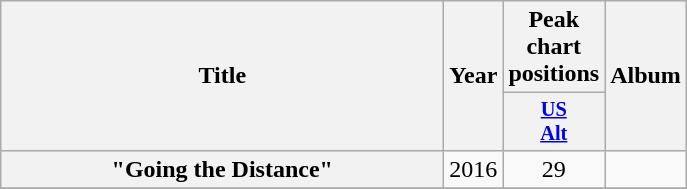<table class="wikitable plainrowheaders" style="text-align:center;">
<tr>
<th scope="col" rowspan="2" style="width:18em;">Title</th>
<th scope="col" rowspan="2" style="width:1em;">Year</th>
<th scope="col" colspan="1">Peak chart positions</th>
<th scope="col" rowspan="2">Album</th>
</tr>
<tr>
<th scope="col" style="width:3em;font-size:85%;"><a href='#'>US<br>Alt</a><br></th>
</tr>
<tr>
<th scope="row">"Going the Distance"</th>
<td>2016</td>
<td>29</td>
<td></td>
</tr>
<tr>
</tr>
</table>
